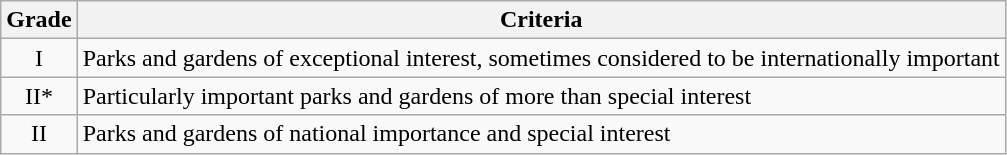<table class="wikitable">
<tr>
<th>Grade</th>
<th>Criteria</th>
</tr>
<tr>
<td align="center" >I</td>
<td>Parks and gardens of exceptional interest, sometimes considered to be internationally important</td>
</tr>
<tr>
<td align="center" >II*</td>
<td>Particularly important parks and gardens of more than special interest</td>
</tr>
<tr>
<td align="center" >II</td>
<td>Parks and gardens of national importance and special interest</td>
</tr>
</table>
